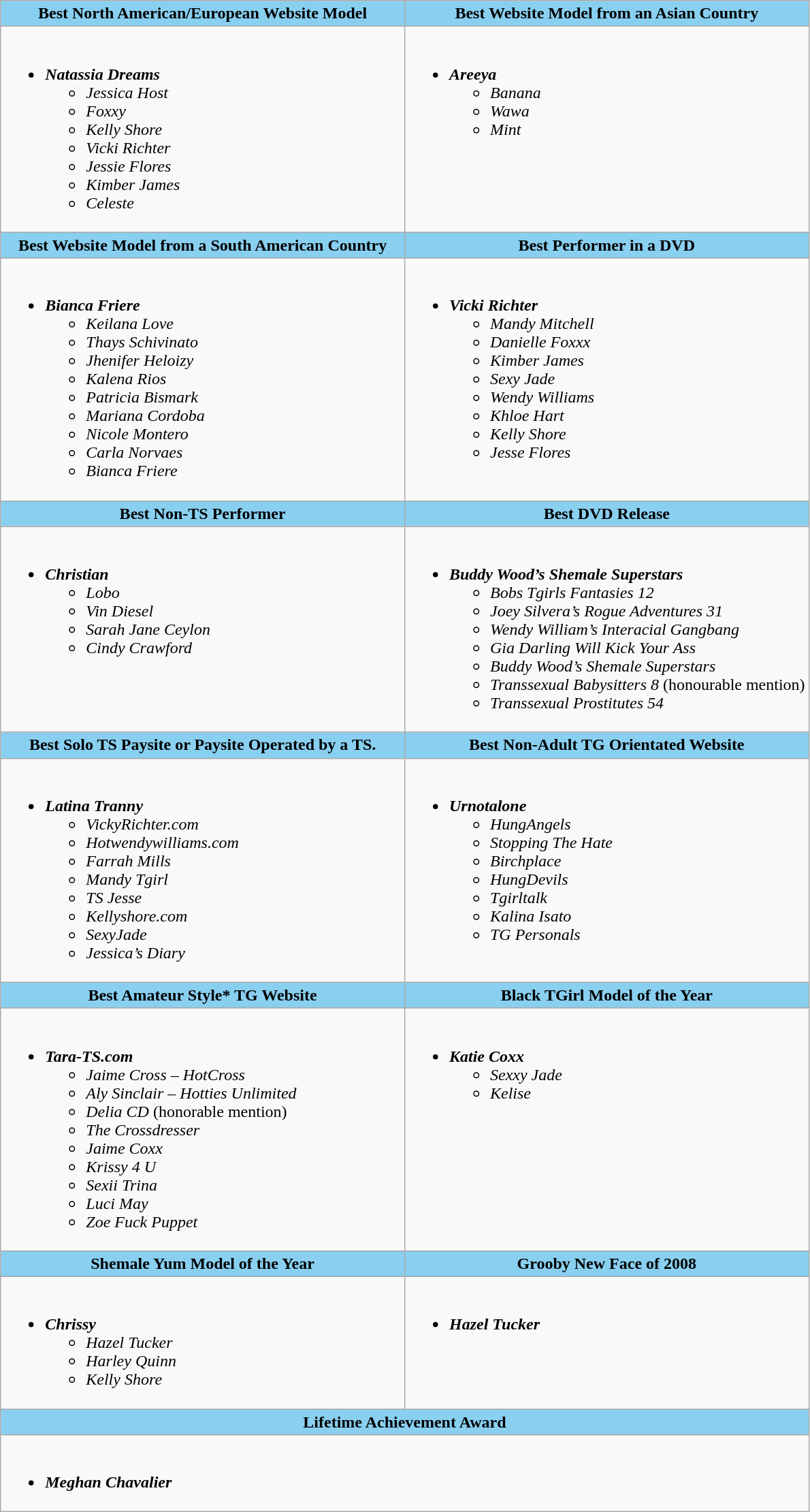<table class=wikitable>
<tr>
<th style="background:#89cff0" width="50%">Best North American/European Website Model</th>
<th style="background:#89cff0" width="50%">Best Website Model from an Asian Country</th>
</tr>
<tr>
<td valign="top"><br><ul><li><strong><em>Natassia Dreams</em></strong><ul><li><em>Jessica Host</em></li><li><em>Foxxy</em></li><li><em>Kelly Shore</em></li><li><em>Vicki Richter</em></li><li><em>Jessie Flores</em></li><li><em>Kimber James</em></li><li><em>Celeste</em></li></ul></li></ul></td>
<td valign="top"><br><ul><li><strong><em>Areeya</em></strong><ul><li><em>Banana</em></li><li><em>Wawa</em></li><li><em>Mint</em></li></ul></li></ul></td>
</tr>
<tr>
<th style="background:#89cff0" width="50%">Best Website Model from a South American Country</th>
<th style="background:#89cff0" width="50%">Best Performer in a DVD</th>
</tr>
<tr>
<td valign="top"><br><ul><li><strong><em>Bianca Friere</em></strong><ul><li><em>Keilana Love</em></li><li><em>Thays Schivinato</em></li><li><em>Jhenifer Heloizy</em></li><li><em>Kalena Rios</em></li><li><em>Patricia Bismark</em></li><li><em>Mariana Cordoba</em></li><li><em>Nicole Montero</em></li><li><em>Carla Norvaes</em></li><li><em>Bianca Friere</em></li></ul></li></ul></td>
<td valign="top"><br><ul><li><strong><em>Vicki Richter</em></strong><ul><li><em>Mandy Mitchell</em></li><li><em>Danielle Foxxx</em></li><li><em>Kimber James</em></li><li><em>Sexy Jade</em></li><li><em>Wendy Williams</em></li><li><em>Khloe Hart</em></li><li><em>Kelly Shore</em></li><li><em>Jesse Flores</em></li></ul></li></ul></td>
</tr>
<tr>
<th style="background:#89cff0" width="50%">Best Non-TS Performer</th>
<th style="background:#89cff0" width="50%">Best DVD Release</th>
</tr>
<tr>
<td valign="top"><br><ul><li><strong><em>Christian</em></strong><ul><li><em>Lobo</em></li><li><em>Vin Diesel</em></li><li><em>Sarah Jane Ceylon</em></li><li><em>Cindy Crawford</em></li></ul></li></ul></td>
<td valign="top"><br><ul><li><strong><em>Buddy Wood’s Shemale Superstars</em></strong><ul><li><em>Bobs Tgirls Fantasies 12</em></li><li><em>Joey Silvera’s Rogue Adventures 31</em></li><li><em>Wendy William’s Interacial Gangbang</em></li><li><em>Gia Darling Will Kick Your Ass</em></li><li><em>Buddy Wood’s Shemale Superstars</em></li><li><em>Transsexual Babysitters 8</em> (honourable mention)</li><li><em>Transsexual Prostitutes 54</em></li></ul></li></ul></td>
</tr>
<tr>
<th style="background:#89cff0" width="50%">Best Solo TS Paysite or Paysite Operated by a TS.</th>
<th style="background:#89cff0" width="50%">Best Non-Adult TG Orientated Website</th>
</tr>
<tr>
<td valign="top"><br><ul><li><strong><em>Latina Tranny</em></strong><ul><li><em>VickyRichter.com</em></li><li><em>Hotwendywilliams.com</em></li><li><em>Farrah Mills</em></li><li><em>Mandy Tgirl</em></li><li><em>TS Jesse</em></li><li><em>Kellyshore.com</em></li><li><em>SexyJade</em></li><li><em>Jessica’s Diary</em></li></ul></li></ul></td>
<td valign="top"><br><ul><li><strong><em>Urnotalone</em></strong><ul><li><em>HungAngels</em></li><li><em>Stopping The Hate</em></li><li><em>Birchplace</em></li><li><em>HungDevils</em></li><li><em>Tgirltalk</em></li><li><em>Kalina Isato</em></li><li><em>TG Personals</em></li></ul></li></ul></td>
</tr>
<tr>
<th style="background:#89cff0" width="50%">Best Amateur Style* TG Website</th>
<th style="background:#89cff0" width="50%">Black TGirl Model of the Year</th>
</tr>
<tr>
<td valign="top"><br><ul><li><strong><em>Tara-TS.com</em></strong><ul><li><em>Jaime Cross – HotCross</em></li><li><em>Aly Sinclair – Hotties Unlimited</em></li><li><em>Delia CD</em> (honorable mention)</li><li><em>The Crossdresser</em></li><li><em>Jaime Coxx</em></li><li><em>Krissy 4 U</em></li><li><em>Sexii Trina</em></li><li><em>Luci May</em></li><li><em>Zoe Fuck Puppet</em></li></ul></li></ul></td>
<td valign="top"><br><ul><li><strong><em>Katie Coxx</em></strong><ul><li><em>Sexxy Jade</em></li><li><em>Kelise</em></li></ul></li></ul></td>
</tr>
<tr>
<th style="background:#89cff0" width="50%">Shemale Yum Model of the Year</th>
<th style="background:#89cff0" width="50%">Grooby New Face of 2008</th>
</tr>
<tr>
<td valign="top"><br><ul><li><strong><em>Chrissy</em></strong><ul><li><em>Hazel Tucker</em></li><li><em>Harley Quinn</em></li><li><em>Kelly Shore</em></li></ul></li></ul></td>
<td valign="top"><br><ul><li><strong><em>Hazel Tucker</em></strong></li></ul></td>
</tr>
<tr>
<th colspan=2 style="background:#89cff0" width="50%">Lifetime Achievement Award</th>
</tr>
<tr>
<td colspan=2 valign="top"><br><ul><li><strong><em>Meghan Chavalier</em></strong></li></ul></td>
</tr>
</table>
